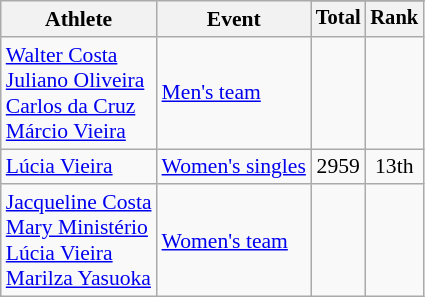<table class=wikitable style=font-size:90%;text-align:center>
<tr>
<th rowspan=2>Athlete</th>
<th rowspan=2>Event</th>
</tr>
<tr style=font-size:95%>
<th>Total</th>
<th>Rank</th>
</tr>
<tr>
<td align=left><a href='#'>Walter Costa</a><br><a href='#'>Juliano Oliveira</a><br><a href='#'>Carlos da Cruz</a><br><a href='#'>Márcio Vieira</a></td>
<td align=left><a href='#'>Men's team</a></td>
<td></td>
<td></td>
</tr>
<tr>
<td align=left><a href='#'>Lúcia Vieira</a></td>
<td align=left><a href='#'>Women's singles</a></td>
<td>2959</td>
<td>13th</td>
</tr>
<tr>
<td align=left><a href='#'>Jacqueline Costa</a><br><a href='#'>Mary Ministério</a><br><a href='#'>Lúcia Vieira</a><br><a href='#'>Marilza Yasuoka</a></td>
<td align=left><a href='#'>Women's team</a></td>
<td></td>
<td></td>
</tr>
</table>
